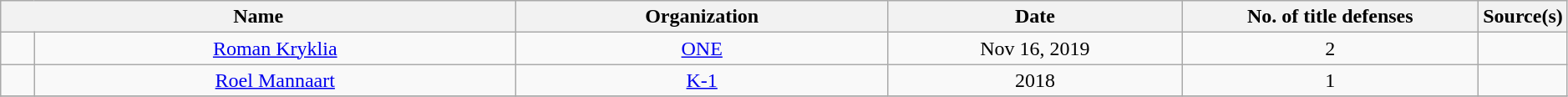<table class="wikitable" style="width:99%; text-align:center;">
<tr>
<th colspan="2" style="width:35%;">Name</th>
<th style="width:25%;">Organization</th>
<th width=20%>Date</th>
<th width=20%>No. of title defenses</th>
<th>Source(s)</th>
</tr>
<tr>
<td><br></td>
<td><a href='#'>Roman Kryklia</a></td>
<td><a href='#'>ONE</a> <br></td>
<td>Nov 16, 2019</td>
<td>2</td>
<td></td>
</tr>
<tr>
<td><br></td>
<td><a href='#'>Roel Mannaart</a></td>
<td><a href='#'>K-1</a></td>
<td>2018</td>
<td>1</td>
<td></td>
</tr>
<tr>
</tr>
</table>
